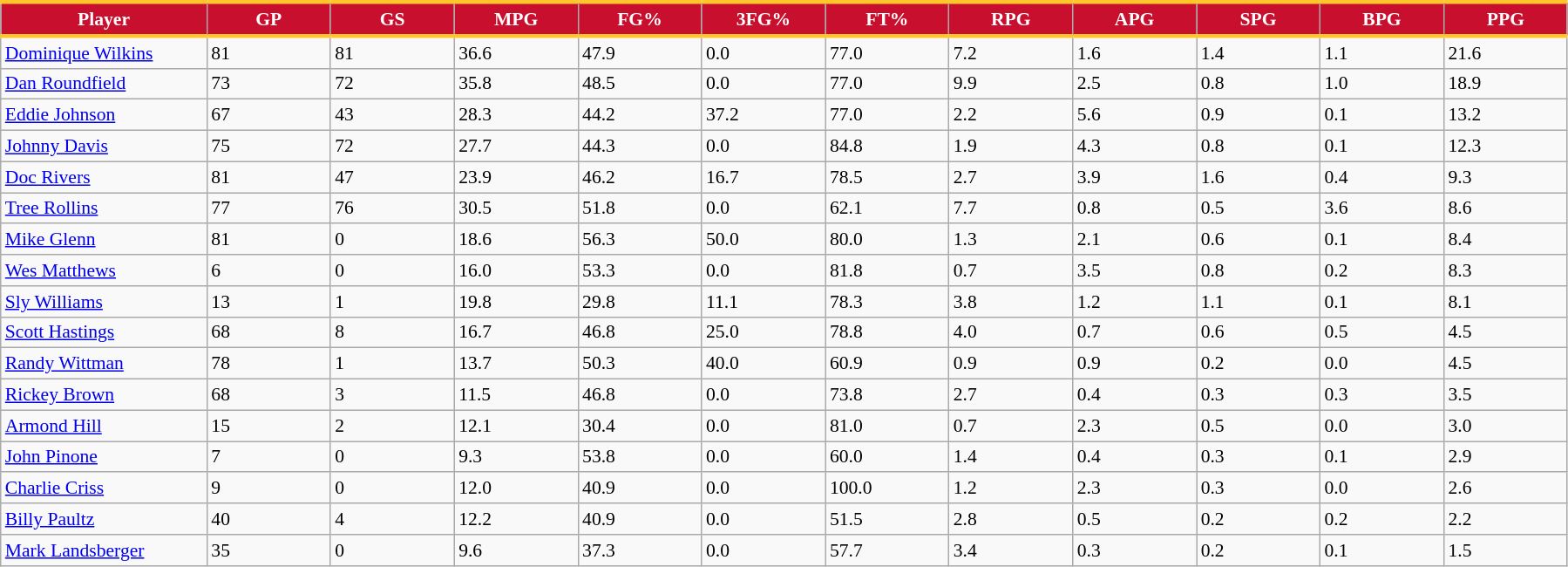<table class="wikitable sortable" style="font-size: 90%">
<tr>
<th style="background: #C90F2E; color:#FFFFFF; border-top:#FFC62C 3px solid; border-bottom:#FFC62C 3px solid;"  width="10%">Player</th>
<th style="background: #C90F2E; color:#FFFFFF; border-top:#FFC62C 3px solid; border-bottom:#FFC62C 3px solid;" width="6%">GP</th>
<th style="background: #C90F2E; color:#FFFFFF; border-top:#FFC62C 3px solid; border-bottom:#FFC62C 3px solid;" width="6%">GS</th>
<th style="background: #C90F2E; color:#FFFFFF; border-top:#FFC62C 3px solid; border-bottom:#FFC62C 3px solid;" width="6%">MPG</th>
<th style="background: #C90F2E; color:#FFFFFF; border-top:#FFC62C 3px solid; border-bottom:#FFC62C 3px solid;" width="6%">FG%</th>
<th style="background: #C90F2E; color:#FFFFFF; border-top:#FFC62C 3px solid; border-bottom:#FFC62C 3px solid;" width="6%">3FG%</th>
<th style="background: #C90F2E; color:#FFFFFF; border-top:#FFC62C 3px solid; border-bottom:#FFC62C 3px solid;" width="6%">FT%</th>
<th style="background: #C90F2E; color:#FFFFFF; border-top:#FFC62C 3px solid; border-bottom:#FFC62C 3px solid;" width="6%">RPG</th>
<th style="background: #C90F2E; color:#FFFFFF; border-top:#FFC62C 3px solid; border-bottom:#FFC62C 3px solid;" width="6%">APG</th>
<th style="background: #C90F2E; color:#FFFFFF; border-top:#FFC62C 3px solid; border-bottom:#FFC62C 3px solid;" width="6%">SPG</th>
<th style="background: #C90F2E; color:#FFFFFF; border-top:#FFC62C 3px solid; border-bottom:#FFC62C 3px solid;" width="6%">BPG</th>
<th style="background: #C90F2E; color:#FFFFFF; border-top:#FFC62C 3px solid; border-bottom:#FFC62C 3px solid;" width="6%">PPG</th>
</tr>
<tr>
<td><a href='#'>Dominique Wilkins</a></td>
<td>81</td>
<td>81</td>
<td>36.6</td>
<td>47.9</td>
<td>0.0</td>
<td>77.0</td>
<td>7.2</td>
<td>1.6</td>
<td>1.4</td>
<td>1.1</td>
<td>21.6</td>
</tr>
<tr>
<td><a href='#'>Dan Roundfield</a></td>
<td>73</td>
<td>72</td>
<td>35.8</td>
<td>48.5</td>
<td>0.0</td>
<td>77.0</td>
<td>9.9</td>
<td>2.5</td>
<td>0.8</td>
<td>1.0</td>
<td>18.9</td>
</tr>
<tr>
<td><a href='#'>Eddie Johnson</a></td>
<td>67</td>
<td>43</td>
<td>28.3</td>
<td>44.2</td>
<td>37.2</td>
<td>77.0</td>
<td>2.2</td>
<td>5.6</td>
<td>0.9</td>
<td>0.1</td>
<td>13.2</td>
</tr>
<tr>
<td><a href='#'>Johnny Davis</a></td>
<td>75</td>
<td>72</td>
<td>27.7</td>
<td>44.3</td>
<td>0.0</td>
<td>84.8</td>
<td>1.9</td>
<td>4.3</td>
<td>0.8</td>
<td>0.1</td>
<td>12.3</td>
</tr>
<tr>
<td><a href='#'>Doc Rivers</a></td>
<td>81</td>
<td>47</td>
<td>23.9</td>
<td>46.2</td>
<td>16.7</td>
<td>78.5</td>
<td>2.7</td>
<td>3.9</td>
<td>1.6</td>
<td>0.4</td>
<td>9.3</td>
</tr>
<tr>
<td><a href='#'>Tree Rollins</a></td>
<td>77</td>
<td>76</td>
<td>30.5</td>
<td>51.8</td>
<td>0.0</td>
<td>62.1</td>
<td>7.7</td>
<td>0.8</td>
<td>0.5</td>
<td>3.6</td>
<td>8.6</td>
</tr>
<tr>
<td><a href='#'>Mike Glenn</a></td>
<td>81</td>
<td>0</td>
<td>18.6</td>
<td>56.3</td>
<td>50.0</td>
<td>80.0</td>
<td>1.3</td>
<td>2.1</td>
<td>0.6</td>
<td>0.1</td>
<td>8.4</td>
</tr>
<tr>
<td><a href='#'>Wes Matthews</a></td>
<td>6</td>
<td>0</td>
<td>16.0</td>
<td>53.3</td>
<td>0.0</td>
<td>81.8</td>
<td>0.7</td>
<td>3.5</td>
<td>0.8</td>
<td>0.2</td>
<td>8.3</td>
</tr>
<tr>
<td><a href='#'>Sly Williams</a></td>
<td>13</td>
<td>1</td>
<td>19.8</td>
<td>29.8</td>
<td>11.1</td>
<td>78.3</td>
<td>3.8</td>
<td>1.2</td>
<td>1.1</td>
<td>0.1</td>
<td>8.1</td>
</tr>
<tr>
<td><a href='#'>Scott Hastings</a></td>
<td>68</td>
<td>8</td>
<td>16.7</td>
<td>46.8</td>
<td>25.0</td>
<td>78.8</td>
<td>4.0</td>
<td>0.7</td>
<td>0.6</td>
<td>0.5</td>
<td>4.5</td>
</tr>
<tr>
<td><a href='#'>Randy Wittman</a></td>
<td>78</td>
<td>1</td>
<td>13.7</td>
<td>50.3</td>
<td>40.0</td>
<td>60.9</td>
<td>0.9</td>
<td>0.9</td>
<td>0.2</td>
<td>0.0</td>
<td>4.5</td>
</tr>
<tr>
<td><a href='#'>Rickey Brown</a></td>
<td>68</td>
<td>3</td>
<td>11.5</td>
<td>46.8</td>
<td>0.0</td>
<td>73.8</td>
<td>2.7</td>
<td>0.4</td>
<td>0.3</td>
<td>0.3</td>
<td>3.5</td>
</tr>
<tr>
<td><a href='#'>Armond Hill</a></td>
<td>15</td>
<td>2</td>
<td>12.1</td>
<td>30.4</td>
<td>0.0</td>
<td>81.0</td>
<td>0.7</td>
<td>2.3</td>
<td>0.5</td>
<td>0.0</td>
<td>3.0</td>
</tr>
<tr>
<td><a href='#'>John Pinone</a></td>
<td>7</td>
<td>0</td>
<td>9.3</td>
<td>53.8</td>
<td>0.0</td>
<td>60.0</td>
<td>1.4</td>
<td>0.4</td>
<td>0.3</td>
<td>0.1</td>
<td>2.9</td>
</tr>
<tr>
<td><a href='#'>Charlie Criss</a></td>
<td>9</td>
<td>0</td>
<td>12.0</td>
<td>40.9</td>
<td>0.0</td>
<td>100.0</td>
<td>1.2</td>
<td>2.3</td>
<td>0.3</td>
<td>0.0</td>
<td>2.6</td>
</tr>
<tr>
<td><a href='#'>Billy Paultz</a></td>
<td>40</td>
<td>4</td>
<td>12.2</td>
<td>40.9</td>
<td>0.0</td>
<td>51.5</td>
<td>2.8</td>
<td>0.5</td>
<td>0.2</td>
<td>0.2</td>
<td>2.2</td>
</tr>
<tr>
<td><a href='#'>Mark Landsberger</a></td>
<td>35</td>
<td>0</td>
<td>9.6</td>
<td>37.3</td>
<td>0.0</td>
<td>57.7</td>
<td>3.4</td>
<td>0.3</td>
<td>0.2</td>
<td>0.1</td>
<td>1.5</td>
</tr>
</table>
